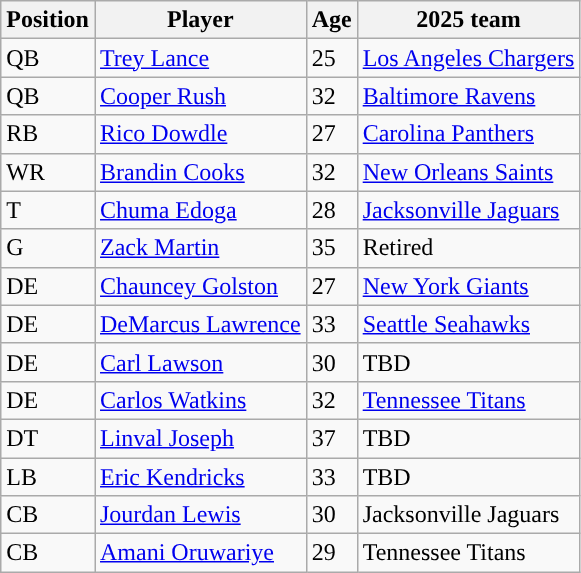<table class="wikitable">
<tr>
<th>Position</th>
<th>Player</th>
<th>Age</th>
<th>2025 team</th>
</tr>
<tr>
<td>QB</td>
<td><a href='#'>Trey Lance</a></td>
<td>25</td>
<td><a href='#'>Los Angeles Chargers</a></td>
</tr>
<tr>
<td>QB</td>
<td><a href='#'>Cooper Rush</a></td>
<td>32</td>
<td><a href='#'>Baltimore Ravens</a></td>
</tr>
<tr>
<td>RB</td>
<td><a href='#'>Rico Dowdle</a></td>
<td>27</td>
<td><a href='#'>Carolina Panthers</a></td>
</tr>
<tr>
<td>WR</td>
<td><a href='#'>Brandin Cooks</a></td>
<td>32</td>
<td><a href='#'>New Orleans Saints</a></td>
</tr>
<tr>
<td>T</td>
<td><a href='#'>Chuma Edoga</a></td>
<td>28</td>
<td><a href='#'>Jacksonville Jaguars</a></td>
</tr>
<tr>
<td>G</td>
<td><a href='#'>Zack Martin</a></td>
<td>35</td>
<td>Retired</td>
</tr>
<tr>
<td>DE</td>
<td><a href='#'>Chauncey Golston</a></td>
<td>27</td>
<td><a href='#'>New York Giants</a></td>
</tr>
<tr>
<td>DE</td>
<td><a href='#'>DeMarcus Lawrence</a></td>
<td>33</td>
<td><a href='#'>Seattle Seahawks</a></td>
</tr>
<tr>
<td>DE</td>
<td><a href='#'>Carl Lawson</a></td>
<td>30</td>
<td>TBD</td>
</tr>
<tr>
<td>DE</td>
<td><a href='#'>Carlos Watkins</a></td>
<td>32</td>
<td><a href='#'>Tennessee Titans</a></td>
</tr>
<tr>
<td>DT</td>
<td><a href='#'>Linval Joseph</a></td>
<td>37</td>
<td>TBD</td>
</tr>
<tr>
<td>LB</td>
<td><a href='#'>Eric Kendricks</a></td>
<td>33</td>
<td>TBD</td>
</tr>
<tr>
<td>CB</td>
<td><a href='#'>Jourdan Lewis</a></td>
<td>30</td>
<td>Jacksonville Jaguars</td>
</tr>
<tr>
<td>CB</td>
<td><a href='#'>Amani Oruwariye</a></td>
<td>29</td>
<td>Tennessee Titans</td>
</tr>
</table>
